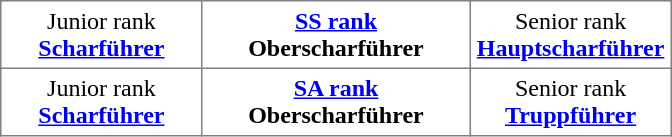<table class="toccolours" border="1" cellpadding="4" cellspacing="0" style="border-collapse: collapse; margin: 0.5em auto; clear: both;">
<tr align="center">
<td width="30%">Junior rank<br><strong><a href='#'>Scharführer</a></strong></td>
<th width="40%"><a href='#'>SS rank</a><br>Oberscharführer</th>
<td width="30%">Senior rank<br><strong><a href='#'>Hauptscharführer</a></strong></td>
</tr>
<tr align="center">
<td width="30%">Junior rank<br><strong><a href='#'>Scharführer</a></strong></td>
<th width="40%"><a href='#'>SA rank</a><br>Oberscharführer</th>
<td width="30%">Senior rank<br><strong><a href='#'>Truppführer</a></strong></td>
</tr>
</table>
